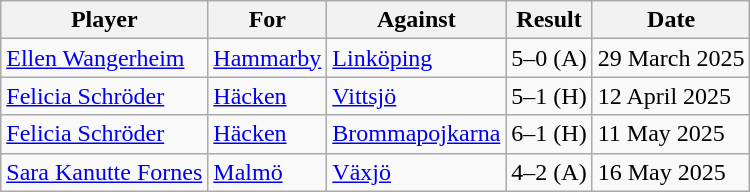<table class="wikitable">
<tr>
<th>Player</th>
<th>For</th>
<th>Against</th>
<th style="text-align:center">Result</th>
<th>Date</th>
</tr>
<tr>
<td> <a href='#'>Ellen Wangerheim</a></td>
<td><a href='#'>Hammarby</a></td>
<td><a href='#'>Linköping</a></td>
<td>5–0 (A)</td>
<td>29 March 2025</td>
</tr>
<tr>
<td> <a href='#'>Felicia Schröder</a></td>
<td><a href='#'>Häcken</a></td>
<td><a href='#'>Vittsjö</a></td>
<td>5–1 (H)</td>
<td>12 April 2025</td>
</tr>
<tr>
<td> <a href='#'>Felicia Schröder</a></td>
<td><a href='#'>Häcken</a></td>
<td><a href='#'>Brommapojkarna</a></td>
<td>6–1 (H)</td>
<td>11 May 2025</td>
</tr>
<tr>
<td> <a href='#'>Sara Kanutte Fornes</a></td>
<td><a href='#'>Malmö</a></td>
<td><a href='#'>Växjö</a></td>
<td>4–2 (A)</td>
<td>16 May 2025</td>
</tr>
</table>
